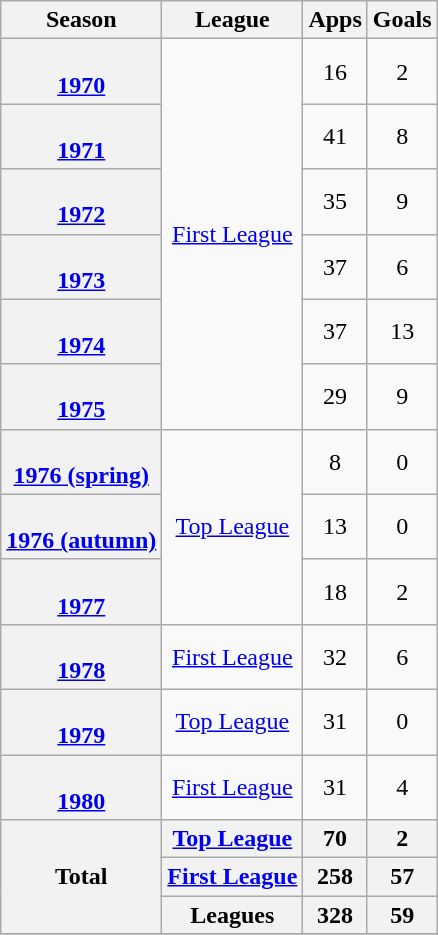<table class="wikitable" style="text-align: center;">
<tr>
<th>Season</th>
<th>League</th>
<th>Apps</th>
<th>Goals</th>
</tr>
<tr>
<th><br><a href='#'>1970</a></th>
<td rowspan="6"><a href='#'>First League</a></td>
<td>16</td>
<td>2</td>
</tr>
<tr>
<th><br><a href='#'>1971</a></th>
<td>41</td>
<td>8</td>
</tr>
<tr>
<th><br><a href='#'>1972</a></th>
<td>35</td>
<td>9</td>
</tr>
<tr>
<th><br><a href='#'>1973</a></th>
<td>37</td>
<td>6</td>
</tr>
<tr>
<th><br><a href='#'>1974</a></th>
<td>37</td>
<td>13</td>
</tr>
<tr>
<th><br><a href='#'>1975</a></th>
<td>29</td>
<td>9</td>
</tr>
<tr>
<th><br><a href='#'>1976 (spring)</a></th>
<td rowspan="3"><a href='#'>Top League</a></td>
<td>8</td>
<td>0</td>
</tr>
<tr>
<th><br><a href='#'>1976 (autumn)</a></th>
<td>13</td>
<td>0</td>
</tr>
<tr>
<th><br><a href='#'>1977</a></th>
<td>18</td>
<td>2</td>
</tr>
<tr>
<th><br><a href='#'>1978</a></th>
<td><a href='#'>First League</a></td>
<td>32</td>
<td>6</td>
</tr>
<tr>
<th><br><a href='#'>1979</a></th>
<td><a href='#'>Top League</a></td>
<td>31</td>
<td>0</td>
</tr>
<tr>
<th><br><a href='#'>1980</a></th>
<td><a href='#'>First League</a></td>
<td>31</td>
<td>4</td>
</tr>
<tr>
<th rowspan="3" align="right">Total</th>
<th align="center"><a href='#'>Top League</a></th>
<th align="center">70</th>
<th align="center">2</th>
</tr>
<tr>
<th align="center"><a href='#'>First League</a></th>
<th align="center">258</th>
<th align="center">57</th>
</tr>
<tr>
<th align="right">Leagues</th>
<th align="center">328</th>
<th align="center">59</th>
</tr>
<tr>
</tr>
</table>
